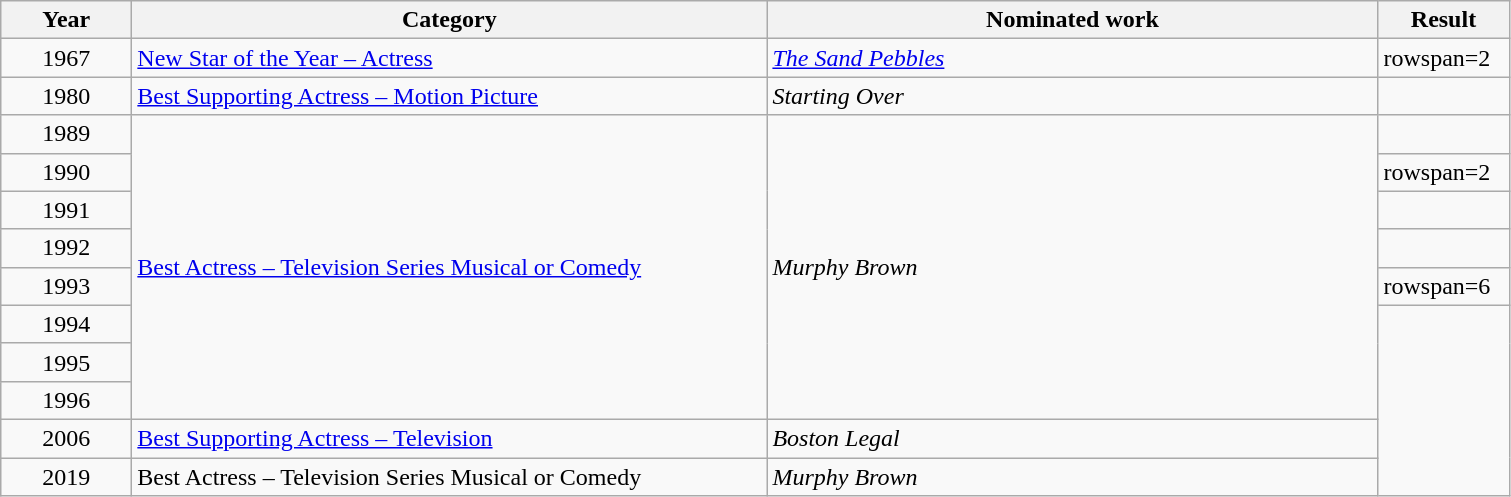<table class=wikitable>
<tr>
<th scope="col" style="width:5em;">Year</th>
<th scope="col" style="width:26em;">Category</th>
<th scope="col" style="width:25em;">Nominated work</th>
<th scope="col" style="width:5em;">Result</th>
</tr>
<tr>
<td style="text-align:center;">1967</td>
<td><a href='#'>New Star of the Year – Actress</a></td>
<td><em><a href='#'>The Sand Pebbles</a></em></td>
<td>rowspan=2 </td>
</tr>
<tr>
<td style="text-align:center;">1980</td>
<td><a href='#'>Best Supporting Actress – Motion Picture</a></td>
<td><em>Starting Over</em></td>
</tr>
<tr>
<td style="text-align:center;">1989</td>
<td rowspan=8><a href='#'>Best Actress – Television Series Musical or Comedy</a></td>
<td rowspan=8><em>Murphy Brown</em></td>
<td></td>
</tr>
<tr>
<td style="text-align:center;">1990</td>
<td>rowspan=2 </td>
</tr>
<tr>
<td style="text-align:center;">1991</td>
</tr>
<tr>
<td style="text-align:center;">1992</td>
<td></td>
</tr>
<tr>
<td style="text-align:center;">1993</td>
<td>rowspan=6 </td>
</tr>
<tr>
<td style="text-align:center;">1994</td>
</tr>
<tr>
<td style="text-align:center;">1995</td>
</tr>
<tr>
<td style="text-align:center;">1996</td>
</tr>
<tr>
<td style="text-align:center;">2006</td>
<td><a href='#'>Best Supporting Actress – Television</a></td>
<td><em>Boston Legal</em></td>
</tr>
<tr>
<td style="text-align:center;">2019</td>
<td>Best Actress – Television Series Musical or Comedy</td>
<td><em>Murphy Brown</em></td>
</tr>
</table>
